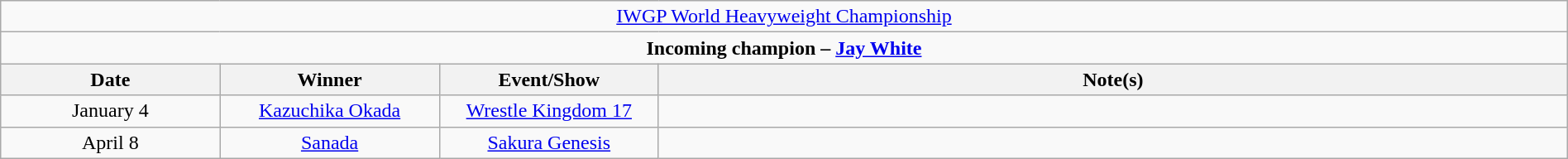<table class="wikitable" style="text-align:center; width:100%;">
<tr>
<td colspan="5" style="text-align: center;"><a href='#'>IWGP World Heavyweight Championship</a></td>
</tr>
<tr>
<td colspan="5" style="text-align: center;"><strong>Incoming champion – <a href='#'>Jay White</a></strong></td>
</tr>
<tr>
<th width=14%>Date</th>
<th width=14%>Winner</th>
<th width=14%>Event/Show</th>
<th width=58%>Note(s)</th>
</tr>
<tr>
<td>January 4</td>
<td><a href='#'>Kazuchika Okada</a></td>
<td><a href='#'>Wrestle Kingdom 17</a><br></td>
<td></td>
</tr>
<tr>
<td>April 8</td>
<td><a href='#'>Sanada</a></td>
<td><a href='#'>Sakura Genesis</a></td>
<td></td>
</tr>
</table>
